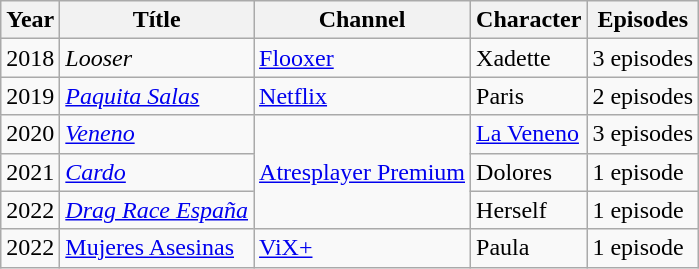<table class="wikitable">
<tr>
<th>Year</th>
<th>Títle</th>
<th>Channel</th>
<th>Character</th>
<th>Episodes</th>
</tr>
<tr>
<td>2018</td>
<td><em>Looser</em></td>
<td><a href='#'>Flooxer</a></td>
<td>Xadette</td>
<td>3 episodes</td>
</tr>
<tr>
<td>2019</td>
<td><em><a href='#'>Paquita Salas</a></em></td>
<td><a href='#'>Netflix</a></td>
<td>Paris</td>
<td>2 episodes</td>
</tr>
<tr>
<td>2020</td>
<td><em><a href='#'>Veneno</a></em></td>
<td rowspan="3"><a href='#'>Atresplayer Premium</a></td>
<td><a href='#'>La Veneno</a></td>
<td>3 episodes</td>
</tr>
<tr>
<td>2021</td>
<td><a href='#'><em>Cardo</em></a></td>
<td>Dolores</td>
<td>1 episode</td>
</tr>
<tr>
<td>2022</td>
<td><em><a href='#'>Drag Race España</a></em></td>
<td>Herself</td>
<td>1 episode</td>
</tr>
<tr>
<td>2022</td>
<td><a href='#'>Mujeres Asesinas</a></td>
<td><a href='#'>ViX+</a></td>
<td>Paula</td>
<td>1 episode</td>
</tr>
</table>
